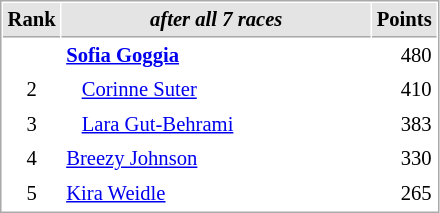<table cellspacing="1" cellpadding="3" style="border:1px solid #aaa; font-size:86%;">
<tr style="background:#e4e4e4;">
<th style="border-bottom:1px solid #aaa; width:10px;">Rank</th>
<th style="border-bottom:1px solid #aaa; width:200px; white-space:nowrap;"><em>after all 7 races</em></th>
<th style="border-bottom:1px solid #aaa; width:20px;">Points</th>
</tr>
<tr>
<td style="text-align:center;"></td>
<td> <strong><a href='#'>Sofia Goggia</a></strong></td>
<td align="right">480</td>
</tr>
<tr>
<td style="text-align:center;">2</td>
<td>   <a href='#'>Corinne Suter</a></td>
<td align="right">410</td>
</tr>
<tr>
<td style="text-align:center;">3</td>
<td>   <a href='#'>Lara Gut-Behrami</a></td>
<td align="right">383</td>
</tr>
<tr>
<td style="text-align:center;">4</td>
<td> <a href='#'>Breezy Johnson</a></td>
<td align="right">330</td>
</tr>
<tr>
<td style="text-align:center;">5</td>
<td> <a href='#'>Kira Weidle</a></td>
<td align="right">265</td>
</tr>
</table>
